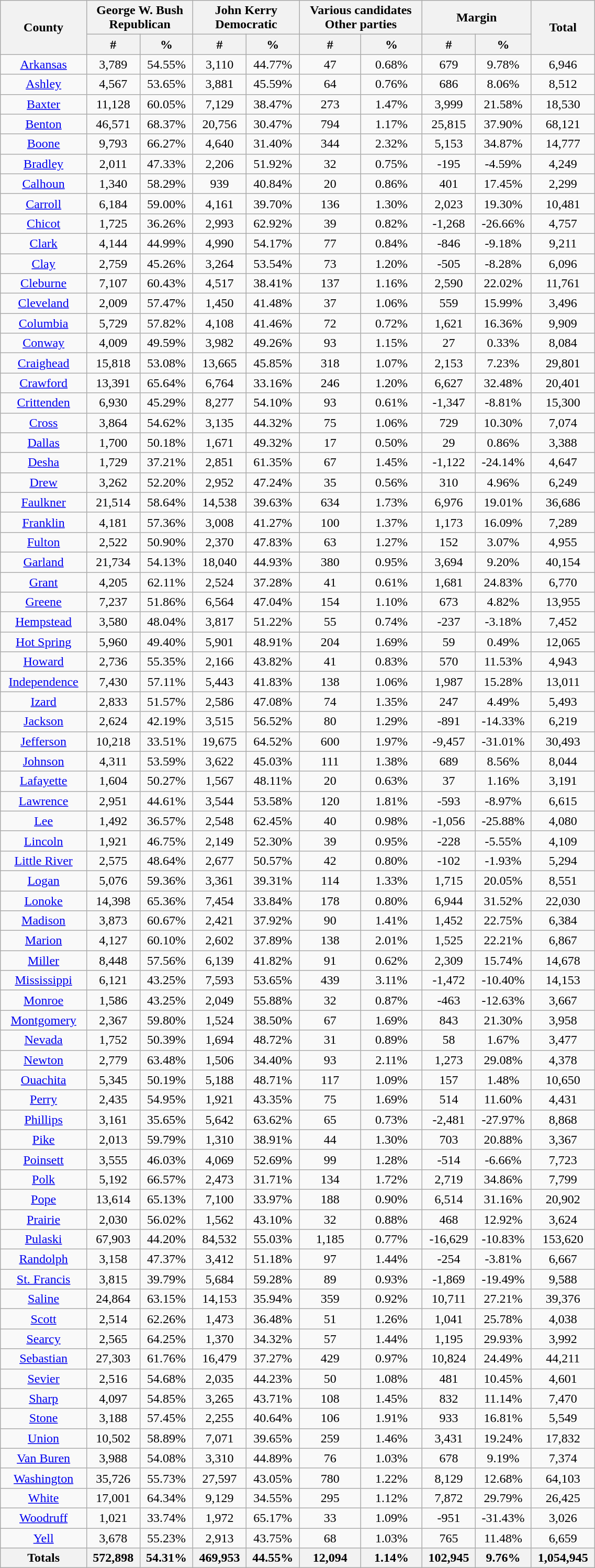<table width="60%" class="wikitable sortable">
<tr>
<th rowspan="2">County</th>
<th colspan="2">George W. Bush<br>Republican</th>
<th colspan="2">John Kerry<br>Democratic</th>
<th colspan="2">Various candidates<br>Other parties</th>
<th colspan="2">Margin</th>
<th rowspan="2">Total</th>
</tr>
<tr>
<th style="text-align:center;" data-sort-type="number">#</th>
<th style="text-align:center;" data-sort-type="number">%</th>
<th style="text-align:center;" data-sort-type="number">#</th>
<th style="text-align:center;" data-sort-type="number">%</th>
<th style="text-align:center;" data-sort-type="number">#</th>
<th style="text-align:center;" data-sort-type="number">%</th>
<th style="text-align:center;" data-sort-type="number">#</th>
<th style="text-align:center;" data-sort-type="number">%</th>
</tr>
<tr style="text-align:center;">
<td><a href='#'>Arkansas</a></td>
<td>3,789</td>
<td>54.55%</td>
<td>3,110</td>
<td>44.77%</td>
<td>47</td>
<td>0.68%</td>
<td>679</td>
<td>9.78%</td>
<td>6,946</td>
</tr>
<tr style="text-align:center;">
<td><a href='#'>Ashley</a></td>
<td>4,567</td>
<td>53.65%</td>
<td>3,881</td>
<td>45.59%</td>
<td>64</td>
<td>0.76%</td>
<td>686</td>
<td>8.06%</td>
<td>8,512</td>
</tr>
<tr style="text-align:center;">
<td><a href='#'>Baxter</a></td>
<td>11,128</td>
<td>60.05%</td>
<td>7,129</td>
<td>38.47%</td>
<td>273</td>
<td>1.47%</td>
<td>3,999</td>
<td>21.58%</td>
<td>18,530</td>
</tr>
<tr style="text-align:center;">
<td><a href='#'>Benton</a></td>
<td>46,571</td>
<td>68.37%</td>
<td>20,756</td>
<td>30.47%</td>
<td>794</td>
<td>1.17%</td>
<td>25,815</td>
<td>37.90%</td>
<td>68,121</td>
</tr>
<tr style="text-align:center;">
<td><a href='#'>Boone</a></td>
<td>9,793</td>
<td>66.27%</td>
<td>4,640</td>
<td>31.40%</td>
<td>344</td>
<td>2.32%</td>
<td>5,153</td>
<td>34.87%</td>
<td>14,777</td>
</tr>
<tr style="text-align:center;">
<td><a href='#'>Bradley</a></td>
<td>2,011</td>
<td>47.33%</td>
<td>2,206</td>
<td>51.92%</td>
<td>32</td>
<td>0.75%</td>
<td>-195</td>
<td>-4.59%</td>
<td>4,249</td>
</tr>
<tr style="text-align:center;">
<td><a href='#'>Calhoun</a></td>
<td>1,340</td>
<td>58.29%</td>
<td>939</td>
<td>40.84%</td>
<td>20</td>
<td>0.86%</td>
<td>401</td>
<td>17.45%</td>
<td>2,299</td>
</tr>
<tr style="text-align:center;">
<td><a href='#'>Carroll</a></td>
<td>6,184</td>
<td>59.00%</td>
<td>4,161</td>
<td>39.70%</td>
<td>136</td>
<td>1.30%</td>
<td>2,023</td>
<td>19.30%</td>
<td>10,481</td>
</tr>
<tr style="text-align:center;">
<td><a href='#'>Chicot</a></td>
<td>1,725</td>
<td>36.26%</td>
<td>2,993</td>
<td>62.92%</td>
<td>39</td>
<td>0.82%</td>
<td>-1,268</td>
<td>-26.66%</td>
<td>4,757</td>
</tr>
<tr style="text-align:center;">
<td><a href='#'>Clark</a></td>
<td>4,144</td>
<td>44.99%</td>
<td>4,990</td>
<td>54.17%</td>
<td>77</td>
<td>0.84%</td>
<td>-846</td>
<td>-9.18%</td>
<td>9,211</td>
</tr>
<tr style="text-align:center;">
<td><a href='#'>Clay</a></td>
<td>2,759</td>
<td>45.26%</td>
<td>3,264</td>
<td>53.54%</td>
<td>73</td>
<td>1.20%</td>
<td>-505</td>
<td>-8.28%</td>
<td>6,096</td>
</tr>
<tr style="text-align:center;">
<td><a href='#'>Cleburne</a></td>
<td>7,107</td>
<td>60.43%</td>
<td>4,517</td>
<td>38.41%</td>
<td>137</td>
<td>1.16%</td>
<td>2,590</td>
<td>22.02%</td>
<td>11,761</td>
</tr>
<tr style="text-align:center;">
<td><a href='#'>Cleveland</a></td>
<td>2,009</td>
<td>57.47%</td>
<td>1,450</td>
<td>41.48%</td>
<td>37</td>
<td>1.06%</td>
<td>559</td>
<td>15.99%</td>
<td>3,496</td>
</tr>
<tr style="text-align:center;">
<td><a href='#'>Columbia</a></td>
<td>5,729</td>
<td>57.82%</td>
<td>4,108</td>
<td>41.46%</td>
<td>72</td>
<td>0.72%</td>
<td>1,621</td>
<td>16.36%</td>
<td>9,909</td>
</tr>
<tr style="text-align:center;">
<td><a href='#'>Conway</a></td>
<td>4,009</td>
<td>49.59%</td>
<td>3,982</td>
<td>49.26%</td>
<td>93</td>
<td>1.15%</td>
<td>27</td>
<td>0.33%</td>
<td>8,084</td>
</tr>
<tr style="text-align:center;">
<td><a href='#'>Craighead</a></td>
<td>15,818</td>
<td>53.08%</td>
<td>13,665</td>
<td>45.85%</td>
<td>318</td>
<td>1.07%</td>
<td>2,153</td>
<td>7.23%</td>
<td>29,801</td>
</tr>
<tr style="text-align:center;">
<td><a href='#'>Crawford</a></td>
<td>13,391</td>
<td>65.64%</td>
<td>6,764</td>
<td>33.16%</td>
<td>246</td>
<td>1.20%</td>
<td>6,627</td>
<td>32.48%</td>
<td>20,401</td>
</tr>
<tr style="text-align:center;">
<td><a href='#'>Crittenden</a></td>
<td>6,930</td>
<td>45.29%</td>
<td>8,277</td>
<td>54.10%</td>
<td>93</td>
<td>0.61%</td>
<td>-1,347</td>
<td>-8.81%</td>
<td>15,300</td>
</tr>
<tr style="text-align:center;">
<td><a href='#'>Cross</a></td>
<td>3,864</td>
<td>54.62%</td>
<td>3,135</td>
<td>44.32%</td>
<td>75</td>
<td>1.06%</td>
<td>729</td>
<td>10.30%</td>
<td>7,074</td>
</tr>
<tr style="text-align:center;">
<td><a href='#'>Dallas</a></td>
<td>1,700</td>
<td>50.18%</td>
<td>1,671</td>
<td>49.32%</td>
<td>17</td>
<td>0.50%</td>
<td>29</td>
<td>0.86%</td>
<td>3,388</td>
</tr>
<tr style="text-align:center;">
<td><a href='#'>Desha</a></td>
<td>1,729</td>
<td>37.21%</td>
<td>2,851</td>
<td>61.35%</td>
<td>67</td>
<td>1.45%</td>
<td>-1,122</td>
<td>-24.14%</td>
<td>4,647</td>
</tr>
<tr style="text-align:center;">
<td><a href='#'>Drew</a></td>
<td>3,262</td>
<td>52.20%</td>
<td>2,952</td>
<td>47.24%</td>
<td>35</td>
<td>0.56%</td>
<td>310</td>
<td>4.96%</td>
<td>6,249</td>
</tr>
<tr style="text-align:center;">
<td><a href='#'>Faulkner</a></td>
<td>21,514</td>
<td>58.64%</td>
<td>14,538</td>
<td>39.63%</td>
<td>634</td>
<td>1.73%</td>
<td>6,976</td>
<td>19.01%</td>
<td>36,686</td>
</tr>
<tr style="text-align:center;">
<td><a href='#'>Franklin</a></td>
<td>4,181</td>
<td>57.36%</td>
<td>3,008</td>
<td>41.27%</td>
<td>100</td>
<td>1.37%</td>
<td>1,173</td>
<td>16.09%</td>
<td>7,289</td>
</tr>
<tr style="text-align:center;">
<td><a href='#'>Fulton</a></td>
<td>2,522</td>
<td>50.90%</td>
<td>2,370</td>
<td>47.83%</td>
<td>63</td>
<td>1.27%</td>
<td>152</td>
<td>3.07%</td>
<td>4,955</td>
</tr>
<tr style="text-align:center;">
<td><a href='#'>Garland</a></td>
<td>21,734</td>
<td>54.13%</td>
<td>18,040</td>
<td>44.93%</td>
<td>380</td>
<td>0.95%</td>
<td>3,694</td>
<td>9.20%</td>
<td>40,154</td>
</tr>
<tr style="text-align:center;">
<td><a href='#'>Grant</a></td>
<td>4,205</td>
<td>62.11%</td>
<td>2,524</td>
<td>37.28%</td>
<td>41</td>
<td>0.61%</td>
<td>1,681</td>
<td>24.83%</td>
<td>6,770</td>
</tr>
<tr style="text-align:center;">
<td><a href='#'>Greene</a></td>
<td>7,237</td>
<td>51.86%</td>
<td>6,564</td>
<td>47.04%</td>
<td>154</td>
<td>1.10%</td>
<td>673</td>
<td>4.82%</td>
<td>13,955</td>
</tr>
<tr style="text-align:center;">
<td><a href='#'>Hempstead</a></td>
<td>3,580</td>
<td>48.04%</td>
<td>3,817</td>
<td>51.22%</td>
<td>55</td>
<td>0.74%</td>
<td>-237</td>
<td>-3.18%</td>
<td>7,452</td>
</tr>
<tr style="text-align:center;">
<td><a href='#'>Hot Spring</a></td>
<td>5,960</td>
<td>49.40%</td>
<td>5,901</td>
<td>48.91%</td>
<td>204</td>
<td>1.69%</td>
<td>59</td>
<td>0.49%</td>
<td>12,065</td>
</tr>
<tr style="text-align:center;">
<td><a href='#'>Howard</a></td>
<td>2,736</td>
<td>55.35%</td>
<td>2,166</td>
<td>43.82%</td>
<td>41</td>
<td>0.83%</td>
<td>570</td>
<td>11.53%</td>
<td>4,943</td>
</tr>
<tr style="text-align:center;">
<td><a href='#'>Independence</a></td>
<td>7,430</td>
<td>57.11%</td>
<td>5,443</td>
<td>41.83%</td>
<td>138</td>
<td>1.06%</td>
<td>1,987</td>
<td>15.28%</td>
<td>13,011</td>
</tr>
<tr style="text-align:center;">
<td><a href='#'>Izard</a></td>
<td>2,833</td>
<td>51.57%</td>
<td>2,586</td>
<td>47.08%</td>
<td>74</td>
<td>1.35%</td>
<td>247</td>
<td>4.49%</td>
<td>5,493</td>
</tr>
<tr style="text-align:center;">
<td><a href='#'>Jackson</a></td>
<td>2,624</td>
<td>42.19%</td>
<td>3,515</td>
<td>56.52%</td>
<td>80</td>
<td>1.29%</td>
<td>-891</td>
<td>-14.33%</td>
<td>6,219</td>
</tr>
<tr style="text-align:center;">
<td><a href='#'>Jefferson</a></td>
<td>10,218</td>
<td>33.51%</td>
<td>19,675</td>
<td>64.52%</td>
<td>600</td>
<td>1.97%</td>
<td>-9,457</td>
<td>-31.01%</td>
<td>30,493</td>
</tr>
<tr style="text-align:center;">
<td><a href='#'>Johnson</a></td>
<td>4,311</td>
<td>53.59%</td>
<td>3,622</td>
<td>45.03%</td>
<td>111</td>
<td>1.38%</td>
<td>689</td>
<td>8.56%</td>
<td>8,044</td>
</tr>
<tr style="text-align:center;">
<td><a href='#'>Lafayette</a></td>
<td>1,604</td>
<td>50.27%</td>
<td>1,567</td>
<td>48.11%</td>
<td>20</td>
<td>0.63%</td>
<td>37</td>
<td>1.16%</td>
<td>3,191</td>
</tr>
<tr style="text-align:center;">
<td><a href='#'>Lawrence</a></td>
<td>2,951</td>
<td>44.61%</td>
<td>3,544</td>
<td>53.58%</td>
<td>120</td>
<td>1.81%</td>
<td>-593</td>
<td>-8.97%</td>
<td>6,615</td>
</tr>
<tr style="text-align:center;">
<td><a href='#'>Lee</a></td>
<td>1,492</td>
<td>36.57%</td>
<td>2,548</td>
<td>62.45%</td>
<td>40</td>
<td>0.98%</td>
<td>-1,056</td>
<td>-25.88%</td>
<td>4,080</td>
</tr>
<tr style="text-align:center;">
<td><a href='#'>Lincoln</a></td>
<td>1,921</td>
<td>46.75%</td>
<td>2,149</td>
<td>52.30%</td>
<td>39</td>
<td>0.95%</td>
<td>-228</td>
<td>-5.55%</td>
<td>4,109</td>
</tr>
<tr style="text-align:center;">
<td><a href='#'>Little River</a></td>
<td>2,575</td>
<td>48.64%</td>
<td>2,677</td>
<td>50.57%</td>
<td>42</td>
<td>0.80%</td>
<td>-102</td>
<td>-1.93%</td>
<td>5,294</td>
</tr>
<tr style="text-align:center;">
<td><a href='#'>Logan</a></td>
<td>5,076</td>
<td>59.36%</td>
<td>3,361</td>
<td>39.31%</td>
<td>114</td>
<td>1.33%</td>
<td>1,715</td>
<td>20.05%</td>
<td>8,551</td>
</tr>
<tr style="text-align:center;">
<td><a href='#'>Lonoke</a></td>
<td>14,398</td>
<td>65.36%</td>
<td>7,454</td>
<td>33.84%</td>
<td>178</td>
<td>0.80%</td>
<td>6,944</td>
<td>31.52%</td>
<td>22,030</td>
</tr>
<tr style="text-align:center;">
<td><a href='#'>Madison</a></td>
<td>3,873</td>
<td>60.67%</td>
<td>2,421</td>
<td>37.92%</td>
<td>90</td>
<td>1.41%</td>
<td>1,452</td>
<td>22.75%</td>
<td>6,384</td>
</tr>
<tr style="text-align:center;">
<td><a href='#'>Marion</a></td>
<td>4,127</td>
<td>60.10%</td>
<td>2,602</td>
<td>37.89%</td>
<td>138</td>
<td>2.01%</td>
<td>1,525</td>
<td>22.21%</td>
<td>6,867</td>
</tr>
<tr style="text-align:center;">
<td><a href='#'>Miller</a></td>
<td>8,448</td>
<td>57.56%</td>
<td>6,139</td>
<td>41.82%</td>
<td>91</td>
<td>0.62%</td>
<td>2,309</td>
<td>15.74%</td>
<td>14,678</td>
</tr>
<tr style="text-align:center;">
<td><a href='#'>Mississippi</a></td>
<td>6,121</td>
<td>43.25%</td>
<td>7,593</td>
<td>53.65%</td>
<td>439</td>
<td>3.11%</td>
<td>-1,472</td>
<td>-10.40%</td>
<td>14,153</td>
</tr>
<tr style="text-align:center;">
<td><a href='#'>Monroe</a></td>
<td>1,586</td>
<td>43.25%</td>
<td>2,049</td>
<td>55.88%</td>
<td>32</td>
<td>0.87%</td>
<td>-463</td>
<td>-12.63%</td>
<td>3,667</td>
</tr>
<tr style="text-align:center;">
<td><a href='#'>Montgomery</a></td>
<td>2,367</td>
<td>59.80%</td>
<td>1,524</td>
<td>38.50%</td>
<td>67</td>
<td>1.69%</td>
<td>843</td>
<td>21.30%</td>
<td>3,958</td>
</tr>
<tr style="text-align:center;">
<td><a href='#'>Nevada</a></td>
<td>1,752</td>
<td>50.39%</td>
<td>1,694</td>
<td>48.72%</td>
<td>31</td>
<td>0.89%</td>
<td>58</td>
<td>1.67%</td>
<td>3,477</td>
</tr>
<tr style="text-align:center;">
<td><a href='#'>Newton</a></td>
<td>2,779</td>
<td>63.48%</td>
<td>1,506</td>
<td>34.40%</td>
<td>93</td>
<td>2.11%</td>
<td>1,273</td>
<td>29.08%</td>
<td>4,378</td>
</tr>
<tr style="text-align:center;">
<td><a href='#'>Ouachita</a></td>
<td>5,345</td>
<td>50.19%</td>
<td>5,188</td>
<td>48.71%</td>
<td>117</td>
<td>1.09%</td>
<td>157</td>
<td>1.48%</td>
<td>10,650</td>
</tr>
<tr style="text-align:center;">
<td><a href='#'>Perry</a></td>
<td>2,435</td>
<td>54.95%</td>
<td>1,921</td>
<td>43.35%</td>
<td>75</td>
<td>1.69%</td>
<td>514</td>
<td>11.60%</td>
<td>4,431</td>
</tr>
<tr style="text-align:center;">
<td><a href='#'>Phillips</a></td>
<td>3,161</td>
<td>35.65%</td>
<td>5,642</td>
<td>63.62%</td>
<td>65</td>
<td>0.73%</td>
<td>-2,481</td>
<td>-27.97%</td>
<td>8,868</td>
</tr>
<tr style="text-align:center;">
<td><a href='#'>Pike</a></td>
<td>2,013</td>
<td>59.79%</td>
<td>1,310</td>
<td>38.91%</td>
<td>44</td>
<td>1.30%</td>
<td>703</td>
<td>20.88%</td>
<td>3,367</td>
</tr>
<tr style="text-align:center;">
<td><a href='#'>Poinsett</a></td>
<td>3,555</td>
<td>46.03%</td>
<td>4,069</td>
<td>52.69%</td>
<td>99</td>
<td>1.28%</td>
<td>-514</td>
<td>-6.66%</td>
<td>7,723</td>
</tr>
<tr style="text-align:center;">
<td><a href='#'>Polk</a></td>
<td>5,192</td>
<td>66.57%</td>
<td>2,473</td>
<td>31.71%</td>
<td>134</td>
<td>1.72%</td>
<td>2,719</td>
<td>34.86%</td>
<td>7,799</td>
</tr>
<tr style="text-align:center;">
<td><a href='#'>Pope</a></td>
<td>13,614</td>
<td>65.13%</td>
<td>7,100</td>
<td>33.97%</td>
<td>188</td>
<td>0.90%</td>
<td>6,514</td>
<td>31.16%</td>
<td>20,902</td>
</tr>
<tr style="text-align:center;">
<td><a href='#'>Prairie</a></td>
<td>2,030</td>
<td>56.02%</td>
<td>1,562</td>
<td>43.10%</td>
<td>32</td>
<td>0.88%</td>
<td>468</td>
<td>12.92%</td>
<td>3,624</td>
</tr>
<tr style="text-align:center;">
<td><a href='#'>Pulaski</a></td>
<td>67,903</td>
<td>44.20%</td>
<td>84,532</td>
<td>55.03%</td>
<td>1,185</td>
<td>0.77%</td>
<td>-16,629</td>
<td>-10.83%</td>
<td>153,620</td>
</tr>
<tr style="text-align:center;">
<td><a href='#'>Randolph</a></td>
<td>3,158</td>
<td>47.37%</td>
<td>3,412</td>
<td>51.18%</td>
<td>97</td>
<td>1.44%</td>
<td>-254</td>
<td>-3.81%</td>
<td>6,667</td>
</tr>
<tr style="text-align:center;">
<td><a href='#'>St. Francis</a></td>
<td>3,815</td>
<td>39.79%</td>
<td>5,684</td>
<td>59.28%</td>
<td>89</td>
<td>0.93%</td>
<td>-1,869</td>
<td>-19.49%</td>
<td>9,588</td>
</tr>
<tr style="text-align:center;">
<td><a href='#'>Saline</a></td>
<td>24,864</td>
<td>63.15%</td>
<td>14,153</td>
<td>35.94%</td>
<td>359</td>
<td>0.92%</td>
<td>10,711</td>
<td>27.21%</td>
<td>39,376</td>
</tr>
<tr style="text-align:center;">
<td><a href='#'>Scott</a></td>
<td>2,514</td>
<td>62.26%</td>
<td>1,473</td>
<td>36.48%</td>
<td>51</td>
<td>1.26%</td>
<td>1,041</td>
<td>25.78%</td>
<td>4,038</td>
</tr>
<tr style="text-align:center;">
<td><a href='#'>Searcy</a></td>
<td>2,565</td>
<td>64.25%</td>
<td>1,370</td>
<td>34.32%</td>
<td>57</td>
<td>1.44%</td>
<td>1,195</td>
<td>29.93%</td>
<td>3,992</td>
</tr>
<tr style="text-align:center;">
<td><a href='#'>Sebastian</a></td>
<td>27,303</td>
<td>61.76%</td>
<td>16,479</td>
<td>37.27%</td>
<td>429</td>
<td>0.97%</td>
<td>10,824</td>
<td>24.49%</td>
<td>44,211</td>
</tr>
<tr style="text-align:center;">
<td><a href='#'>Sevier</a></td>
<td>2,516</td>
<td>54.68%</td>
<td>2,035</td>
<td>44.23%</td>
<td>50</td>
<td>1.08%</td>
<td>481</td>
<td>10.45%</td>
<td>4,601</td>
</tr>
<tr style="text-align:center;">
<td><a href='#'>Sharp</a></td>
<td>4,097</td>
<td>54.85%</td>
<td>3,265</td>
<td>43.71%</td>
<td>108</td>
<td>1.45%</td>
<td>832</td>
<td>11.14%</td>
<td>7,470</td>
</tr>
<tr style="text-align:center;">
<td><a href='#'>Stone</a></td>
<td>3,188</td>
<td>57.45%</td>
<td>2,255</td>
<td>40.64%</td>
<td>106</td>
<td>1.91%</td>
<td>933</td>
<td>16.81%</td>
<td>5,549</td>
</tr>
<tr style="text-align:center;">
<td><a href='#'>Union</a></td>
<td>10,502</td>
<td>58.89%</td>
<td>7,071</td>
<td>39.65%</td>
<td>259</td>
<td>1.46%</td>
<td>3,431</td>
<td>19.24%</td>
<td>17,832</td>
</tr>
<tr style="text-align:center;">
<td><a href='#'>Van Buren</a></td>
<td>3,988</td>
<td>54.08%</td>
<td>3,310</td>
<td>44.89%</td>
<td>76</td>
<td>1.03%</td>
<td>678</td>
<td>9.19%</td>
<td>7,374</td>
</tr>
<tr style="text-align:center;">
<td><a href='#'>Washington</a></td>
<td>35,726</td>
<td>55.73%</td>
<td>27,597</td>
<td>43.05%</td>
<td>780</td>
<td>1.22%</td>
<td>8,129</td>
<td>12.68%</td>
<td>64,103</td>
</tr>
<tr style="text-align:center;">
<td><a href='#'>White</a></td>
<td>17,001</td>
<td>64.34%</td>
<td>9,129</td>
<td>34.55%</td>
<td>295</td>
<td>1.12%</td>
<td>7,872</td>
<td>29.79%</td>
<td>26,425</td>
</tr>
<tr style="text-align:center;">
<td><a href='#'>Woodruff</a></td>
<td>1,021</td>
<td>33.74%</td>
<td>1,972</td>
<td>65.17%</td>
<td>33</td>
<td>1.09%</td>
<td>-951</td>
<td>-31.43%</td>
<td>3,026</td>
</tr>
<tr style="text-align:center;">
<td><a href='#'>Yell</a></td>
<td>3,678</td>
<td>55.23%</td>
<td>2,913</td>
<td>43.75%</td>
<td>68</td>
<td>1.03%</td>
<td>765</td>
<td>11.48%</td>
<td>6,659</td>
</tr>
<tr>
<th>Totals</th>
<th>572,898</th>
<th>54.31%</th>
<th>469,953</th>
<th>44.55%</th>
<th>12,094</th>
<th>1.14%</th>
<th>102,945</th>
<th>9.76%</th>
<th>1,054,945</th>
</tr>
</table>
